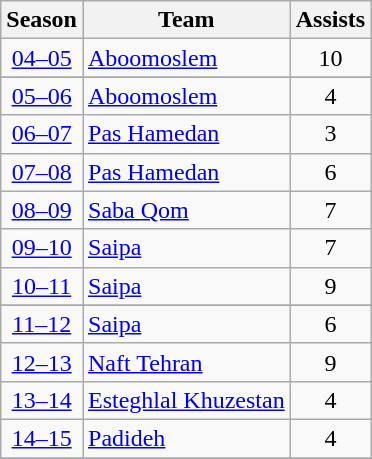<table class="wikitable" style="text-align: center;">
<tr>
<th>Season</th>
<th>Team</th>
<th>Assists</th>
</tr>
<tr>
<td><a href='#'>04–05</a></td>
<td align="left"><a href='#'>Aboomoslem</a></td>
<td>10</td>
</tr>
<tr>
</tr>
<tr>
<td><a href='#'>05–06</a></td>
<td align="left"><a href='#'>Aboomoslem</a></td>
<td>4</td>
</tr>
<tr |->
<td><a href='#'>06–07</a></td>
<td align="left"><a href='#'>Pas Hamedan</a></td>
<td>3</td>
</tr>
<tr |->
<td><a href='#'>07–08</a></td>
<td align="left"><a href='#'>Pas Hamedan</a></td>
<td>6</td>
</tr>
<tr |->
<td><a href='#'>08–09</a></td>
<td align="left"><a href='#'>Saba Qom</a></td>
<td>7</td>
</tr>
<tr |->
<td><a href='#'>09–10</a></td>
<td align="left"><a href='#'>Saipa</a></td>
<td>7</td>
</tr>
<tr |->
<td><a href='#'>10–11</a></td>
<td align="left"><a href='#'>Saipa</a></td>
<td>9</td>
</tr>
<tr>
</tr>
<tr>
<td><a href='#'>11–12</a></td>
<td align="left"><a href='#'>Saipa</a></td>
<td>6</td>
</tr>
<tr |->
<td><a href='#'>12–13</a></td>
<td align="left"><a href='#'>Naft Tehran</a></td>
<td>9</td>
</tr>
<tr>
<td><a href='#'>13–14</a></td>
<td align="left"><a href='#'>Esteghlal Khuzestan</a></td>
<td>4</td>
</tr>
<tr>
<td><a href='#'>14–15</a></td>
<td align="left"><a href='#'>Padideh</a></td>
<td>4</td>
</tr>
<tr>
</tr>
</table>
